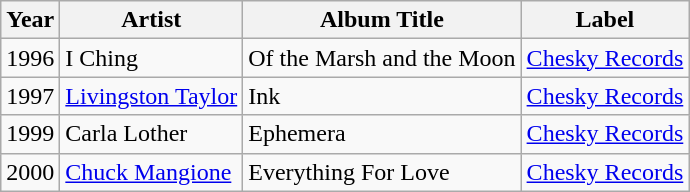<table class="wikitable">
<tr>
<th>Year</th>
<th>Artist</th>
<th>Album Title</th>
<th>Label</th>
</tr>
<tr>
<td>1996</td>
<td>I Ching</td>
<td>Of the Marsh and the Moon</td>
<td><a href='#'>Chesky Records</a></td>
</tr>
<tr>
<td>1997</td>
<td><a href='#'>Livingston Taylor</a></td>
<td>Ink</td>
<td><a href='#'>Chesky Records</a></td>
</tr>
<tr>
<td>1999</td>
<td>Carla Lother</td>
<td>Ephemera</td>
<td><a href='#'>Chesky Records</a></td>
</tr>
<tr>
<td>2000</td>
<td><a href='#'>Chuck Mangione</a></td>
<td>Everything For Love</td>
<td><a href='#'>Chesky Records</a></td>
</tr>
</table>
